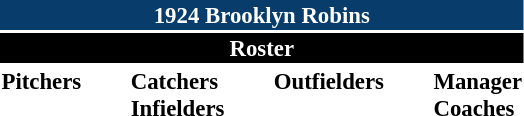<table class="toccolours" style="font-size: 95%;">
<tr>
<th colspan="10" style="background-color: #083c6b; color: white; text-align: center;">1924 Brooklyn Robins</th>
</tr>
<tr>
<td colspan="10" style="background-color: black; color: white; text-align: center;"><strong>Roster</strong></td>
</tr>
<tr>
<td valign="top"><strong>Pitchers</strong><br>













</td>
<td width="25px"></td>
<td valign="top"><strong>Catchers</strong><br>


<strong>Infielders</strong>








</td>
<td width="25px"></td>
<td valign="top"><strong>Outfielders</strong><br>




</td>
<td width="25px"></td>
<td valign="top"><strong>Manager</strong><br>
<strong>Coaches</strong>
</td>
</tr>
</table>
